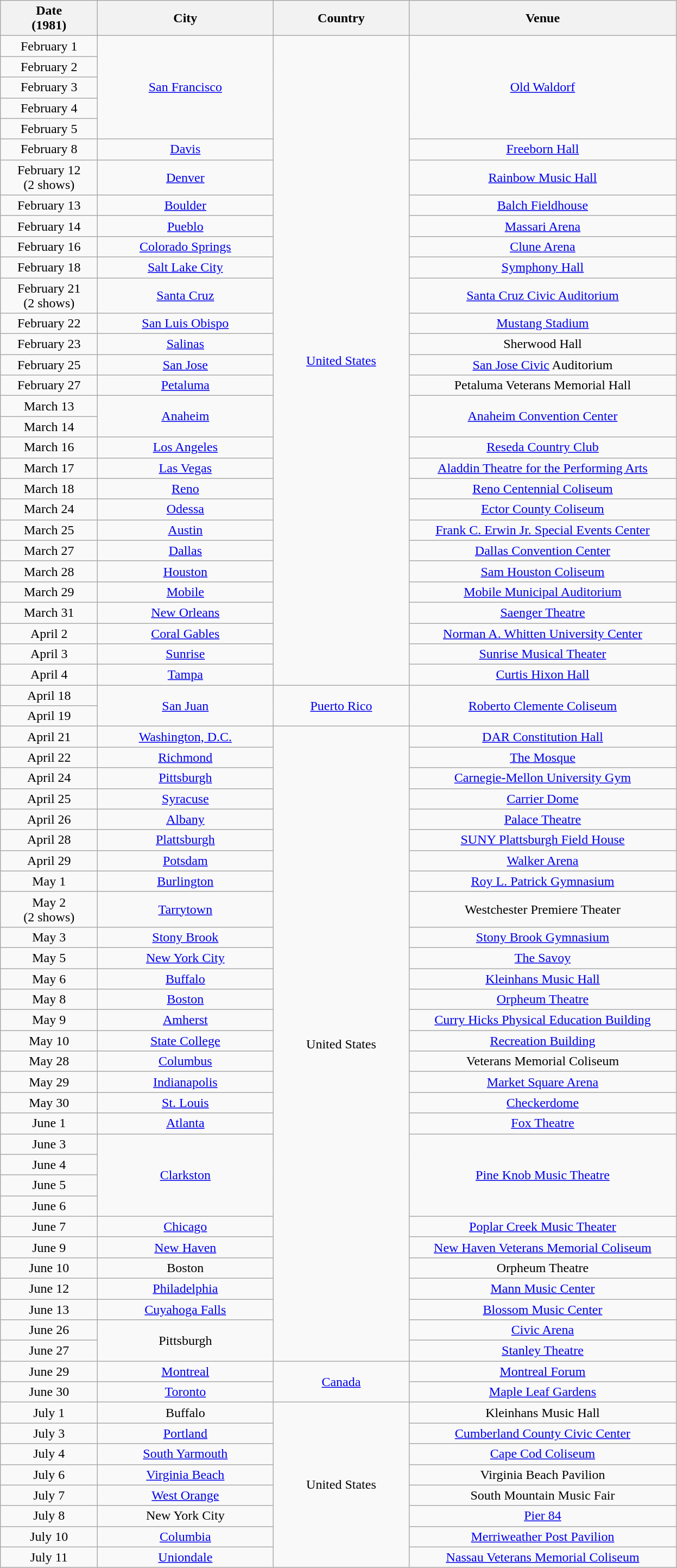<table class="wikitable sortable plainrowheaders" style="text-align:center;">
<tr>
<th scope="col" style="width:7em;">Date<br>(1981)</th>
<th scope="col" style="width:13em;">City</th>
<th scope="col" style="width:10em;">Country</th>
<th scope="col" style="width:20em;">Venue</th>
</tr>
<tr>
<td>February 1</td>
<td rowspan="5"><a href='#'>San Francisco</a></td>
<td rowspan="30"><a href='#'>United States</a></td>
<td rowspan="5"><a href='#'>Old Waldorf</a></td>
</tr>
<tr>
<td>February 2</td>
</tr>
<tr>
<td>February 3</td>
</tr>
<tr>
<td>February 4</td>
</tr>
<tr>
<td>February 5</td>
</tr>
<tr>
<td>February 8</td>
<td><a href='#'>Davis</a></td>
<td><a href='#'>Freeborn Hall</a></td>
</tr>
<tr>
<td>February 12<br>(2 shows)</td>
<td><a href='#'>Denver</a></td>
<td><a href='#'>Rainbow Music Hall</a></td>
</tr>
<tr>
<td>February 13</td>
<td><a href='#'>Boulder</a></td>
<td><a href='#'>Balch Fieldhouse</a></td>
</tr>
<tr>
<td>February 14</td>
<td><a href='#'>Pueblo</a></td>
<td><a href='#'>Massari Arena</a></td>
</tr>
<tr>
<td>February 16</td>
<td><a href='#'>Colorado Springs</a></td>
<td><a href='#'>Clune Arena</a></td>
</tr>
<tr>
<td>February 18</td>
<td><a href='#'>Salt Lake City</a></td>
<td><a href='#'>Symphony Hall</a></td>
</tr>
<tr>
<td>February 21<br>(2 shows)</td>
<td><a href='#'>Santa Cruz</a></td>
<td><a href='#'>Santa Cruz Civic Auditorium</a></td>
</tr>
<tr>
<td>February 22</td>
<td><a href='#'>San Luis Obispo</a></td>
<td><a href='#'>Mustang Stadium</a></td>
</tr>
<tr>
<td>February 23</td>
<td><a href='#'>Salinas</a></td>
<td>Sherwood Hall</td>
</tr>
<tr>
<td>February 25</td>
<td><a href='#'>San Jose</a></td>
<td><a href='#'>San Jose Civic</a> Auditorium</td>
</tr>
<tr>
<td>February 27</td>
<td><a href='#'>Petaluma</a></td>
<td>Petaluma Veterans Memorial Hall</td>
</tr>
<tr>
<td>March 13</td>
<td rowspan="2"><a href='#'>Anaheim</a></td>
<td rowspan="2"><a href='#'>Anaheim Convention Center</a></td>
</tr>
<tr>
<td>March 14</td>
</tr>
<tr>
<td>March 16</td>
<td><a href='#'>Los Angeles</a></td>
<td><a href='#'>Reseda Country Club</a></td>
</tr>
<tr>
<td>March 17</td>
<td><a href='#'>Las Vegas</a></td>
<td><a href='#'>Aladdin Theatre for the Performing Arts</a></td>
</tr>
<tr>
<td>March 18</td>
<td><a href='#'>Reno</a></td>
<td><a href='#'>Reno Centennial Coliseum</a></td>
</tr>
<tr>
<td>March 24</td>
<td><a href='#'>Odessa</a></td>
<td><a href='#'>Ector County Coliseum</a></td>
</tr>
<tr>
<td>March 25</td>
<td><a href='#'>Austin</a></td>
<td><a href='#'>Frank C. Erwin Jr. Special Events Center</a></td>
</tr>
<tr>
<td>March 27</td>
<td><a href='#'>Dallas</a></td>
<td><a href='#'>Dallas Convention Center</a></td>
</tr>
<tr>
<td>March 28</td>
<td><a href='#'>Houston</a></td>
<td><a href='#'>Sam Houston Coliseum</a></td>
</tr>
<tr>
<td>March 29</td>
<td><a href='#'>Mobile</a></td>
<td><a href='#'>Mobile Municipal Auditorium</a></td>
</tr>
<tr>
<td>March 31</td>
<td><a href='#'>New Orleans</a></td>
<td><a href='#'>Saenger Theatre</a></td>
</tr>
<tr>
<td>April 2</td>
<td><a href='#'>Coral Gables</a></td>
<td><a href='#'>Norman A. Whitten University Center</a></td>
</tr>
<tr>
<td>April 3</td>
<td><a href='#'>Sunrise</a></td>
<td><a href='#'>Sunrise Musical Theater</a></td>
</tr>
<tr>
<td>April 4</td>
<td><a href='#'>Tampa</a></td>
<td><a href='#'>Curtis Hixon Hall</a></td>
</tr>
<tr>
<td>April 18</td>
<td rowspan="2"><a href='#'>San Juan</a></td>
<td rowspan="2"><a href='#'>Puerto Rico</a></td>
<td rowspan="2"><a href='#'>Roberto Clemente Coliseum</a></td>
</tr>
<tr>
<td>April 19</td>
</tr>
<tr>
<td>April 21</td>
<td><a href='#'>Washington, D.C.</a></td>
<td rowspan="30">United States</td>
<td><a href='#'>DAR Constitution Hall</a></td>
</tr>
<tr>
<td>April 22</td>
<td><a href='#'>Richmond</a></td>
<td><a href='#'>The Mosque</a></td>
</tr>
<tr>
<td>April 24</td>
<td><a href='#'>Pittsburgh</a></td>
<td><a href='#'>Carnegie-Mellon University Gym</a></td>
</tr>
<tr>
<td>April 25</td>
<td><a href='#'>Syracuse</a></td>
<td><a href='#'>Carrier Dome</a></td>
</tr>
<tr>
<td>April 26</td>
<td><a href='#'>Albany</a></td>
<td><a href='#'>Palace Theatre</a></td>
</tr>
<tr>
<td>April 28</td>
<td><a href='#'>Plattsburgh</a></td>
<td><a href='#'>SUNY Plattsburgh Field House</a></td>
</tr>
<tr>
<td>April 29</td>
<td><a href='#'>Potsdam</a></td>
<td><a href='#'>Walker Arena</a></td>
</tr>
<tr>
<td>May 1</td>
<td><a href='#'>Burlington</a></td>
<td><a href='#'>Roy L. Patrick Gymnasium</a></td>
</tr>
<tr>
<td>May 2<br>(2 shows)</td>
<td><a href='#'>Tarrytown</a></td>
<td>Westchester Premiere Theater</td>
</tr>
<tr>
<td>May 3</td>
<td><a href='#'>Stony Brook</a></td>
<td><a href='#'>Stony Brook Gymnasium</a></td>
</tr>
<tr>
<td>May 5</td>
<td><a href='#'>New York City</a></td>
<td><a href='#'>The Savoy</a></td>
</tr>
<tr>
<td>May 6</td>
<td><a href='#'>Buffalo</a></td>
<td><a href='#'>Kleinhans Music Hall</a></td>
</tr>
<tr>
<td>May 8</td>
<td><a href='#'>Boston</a></td>
<td><a href='#'>Orpheum Theatre</a></td>
</tr>
<tr>
<td>May 9</td>
<td><a href='#'>Amherst</a></td>
<td><a href='#'>Curry Hicks Physical Education Building</a></td>
</tr>
<tr>
<td>May 10</td>
<td><a href='#'>State College</a></td>
<td><a href='#'>Recreation Building</a></td>
</tr>
<tr>
<td>May 28</td>
<td><a href='#'>Columbus</a></td>
<td>Veterans Memorial Coliseum</td>
</tr>
<tr>
<td>May 29</td>
<td><a href='#'>Indianapolis</a></td>
<td><a href='#'>Market Square Arena</a></td>
</tr>
<tr>
<td>May 30</td>
<td><a href='#'>St. Louis</a></td>
<td><a href='#'>Checkerdome</a></td>
</tr>
<tr>
<td>June 1</td>
<td><a href='#'>Atlanta</a></td>
<td><a href='#'>Fox Theatre</a></td>
</tr>
<tr>
<td>June 3</td>
<td rowspan="4"><a href='#'>Clarkston</a></td>
<td rowspan="4"><a href='#'>Pine Knob Music Theatre</a></td>
</tr>
<tr>
<td>June 4</td>
</tr>
<tr>
<td>June 5</td>
</tr>
<tr>
<td>June 6</td>
</tr>
<tr>
<td>June 7</td>
<td><a href='#'>Chicago</a></td>
<td><a href='#'>Poplar Creek Music Theater</a></td>
</tr>
<tr>
<td>June 9</td>
<td><a href='#'>New Haven</a></td>
<td><a href='#'>New Haven Veterans Memorial Coliseum</a></td>
</tr>
<tr>
<td>June 10</td>
<td>Boston</td>
<td>Orpheum Theatre</td>
</tr>
<tr>
<td>June 12</td>
<td><a href='#'>Philadelphia</a></td>
<td><a href='#'>Mann Music Center</a></td>
</tr>
<tr>
<td>June 13</td>
<td><a href='#'>Cuyahoga Falls</a></td>
<td><a href='#'>Blossom Music Center</a></td>
</tr>
<tr>
<td>June 26</td>
<td rowspan="2">Pittsburgh</td>
<td><a href='#'>Civic Arena</a></td>
</tr>
<tr>
<td>June 27</td>
<td><a href='#'>Stanley Theatre</a></td>
</tr>
<tr>
<td>June 29</td>
<td><a href='#'>Montreal</a></td>
<td rowspan="2"><a href='#'>Canada</a></td>
<td><a href='#'>Montreal Forum</a></td>
</tr>
<tr>
<td>June 30</td>
<td><a href='#'>Toronto</a></td>
<td><a href='#'>Maple Leaf Gardens</a></td>
</tr>
<tr>
<td>July 1</td>
<td>Buffalo</td>
<td rowspan="8">United States</td>
<td>Kleinhans Music Hall</td>
</tr>
<tr>
<td>July 3</td>
<td><a href='#'>Portland</a></td>
<td><a href='#'>Cumberland County Civic Center</a></td>
</tr>
<tr>
<td>July 4</td>
<td><a href='#'>South Yarmouth</a></td>
<td><a href='#'>Cape Cod Coliseum</a></td>
</tr>
<tr>
<td>July 6</td>
<td><a href='#'>Virginia Beach</a></td>
<td>Virginia Beach Pavilion</td>
</tr>
<tr>
<td>July 7</td>
<td><a href='#'>West Orange</a></td>
<td>South Mountain Music Fair</td>
</tr>
<tr>
<td>July 8</td>
<td>New York City</td>
<td><a href='#'>Pier 84</a></td>
</tr>
<tr>
<td>July 10</td>
<td><a href='#'>Columbia</a></td>
<td><a href='#'>Merriweather Post Pavilion</a></td>
</tr>
<tr>
<td>July 11</td>
<td><a href='#'>Uniondale</a></td>
<td><a href='#'>Nassau Veterans Memorial Coliseum</a></td>
</tr>
</table>
